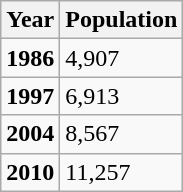<table class="wikitable">
<tr>
<th>Year</th>
<th>Population</th>
</tr>
<tr>
<td><strong>1986</strong></td>
<td>4,907</td>
</tr>
<tr>
<td><strong>1997</strong></td>
<td>6,913</td>
</tr>
<tr>
<td><strong>2004</strong></td>
<td>8,567</td>
</tr>
<tr>
<td><strong>2010</strong></td>
<td>11,257</td>
</tr>
</table>
